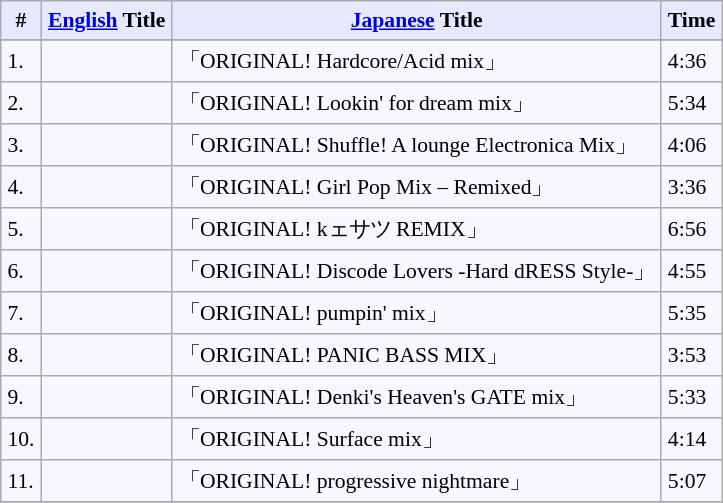<table border="" cellpadding="4" cellspacing="0" style="border: 1px #aaaaaa solid; border-collapse: collapse; padding: 0.2em; margin: 1em 1em 1em 0; background: #f7f8ff; font-size:0.9em">
<tr valign="middle" bgcolor="#e6e9ff">
<th rowspan="1">#</th>
<th rowspan="1"><a href='#'>English</a> Title</th>
<th colspan="1"><a href='#'>Japanese</a> Title</th>
<th rowspan="1">Time</th>
</tr>
<tr bgcolor="#e6e9ff">
</tr>
<tr>
<td>1.</td>
<td></td>
<td>「ORIGINAL! Hardcore/Acid mix」</td>
<td>4:36</td>
</tr>
<tr>
<td>2.</td>
<td></td>
<td>「ORIGINAL! Lookin' for dream mix」</td>
<td>5:34</td>
</tr>
<tr>
<td>3.</td>
<td></td>
<td>「ORIGINAL! Shuffle! A lounge Electronica Mix」</td>
<td>4:06</td>
</tr>
<tr>
<td>4.</td>
<td></td>
<td>「ORIGINAL! Girl Pop Mix – Remixed」</td>
<td>3:36</td>
</tr>
<tr>
<td>5.</td>
<td></td>
<td>「ORIGINAL! kェサツ REMIX」</td>
<td>6:56</td>
</tr>
<tr>
<td>6.</td>
<td></td>
<td>「ORIGINAL! Discode Lovers -Hard dRESS Style-」</td>
<td>4:55</td>
</tr>
<tr>
<td>7.</td>
<td></td>
<td>「ORIGINAL! pumpin' mix」</td>
<td>5:35</td>
</tr>
<tr>
<td>8.</td>
<td></td>
<td>「ORIGINAL! PANIC BASS MIX」</td>
<td>3:53</td>
</tr>
<tr>
<td>9.</td>
<td></td>
<td>「ORIGINAL! Denki's Heaven's GATE mix」</td>
<td>5:33</td>
</tr>
<tr>
<td>10.</td>
<td></td>
<td>「ORIGINAL! Surface mix」</td>
<td>4:14</td>
</tr>
<tr>
<td>11.</td>
<td></td>
<td>「ORIGINAL! progressive nightmare」</td>
<td>5:07</td>
</tr>
<tr>
</tr>
</table>
